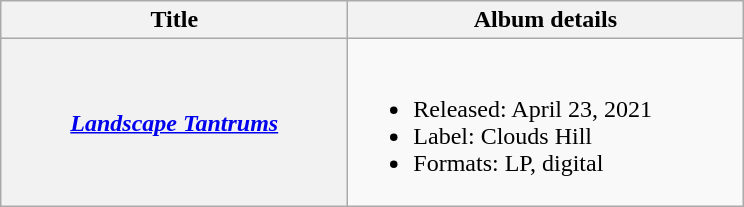<table class="wikitable plainrowheaders">
<tr>
<th scope="col" style="width:14em;">Title</th>
<th scope="col" style="width:16em;">Album details</th>
</tr>
<tr>
<th scope="row"><em><a href='#'>Landscape Tantrums</a></em></th>
<td><br><ul><li>Released: April 23, 2021</li><li>Label: Clouds Hill</li><li>Formats: LP, digital</li></ul></td>
</tr>
</table>
